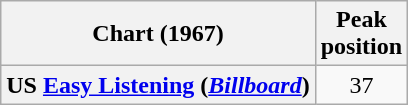<table class="wikitable sortable plainrowheaders" style="text-align:center">
<tr>
<th>Chart (1967)</th>
<th>Peak<br>position</th>
</tr>
<tr>
<th scope="row">US <a href='#'>Easy Listening</a> (<a href='#'><em>Billboard</em></a>)</th>
<td>37</td>
</tr>
</table>
